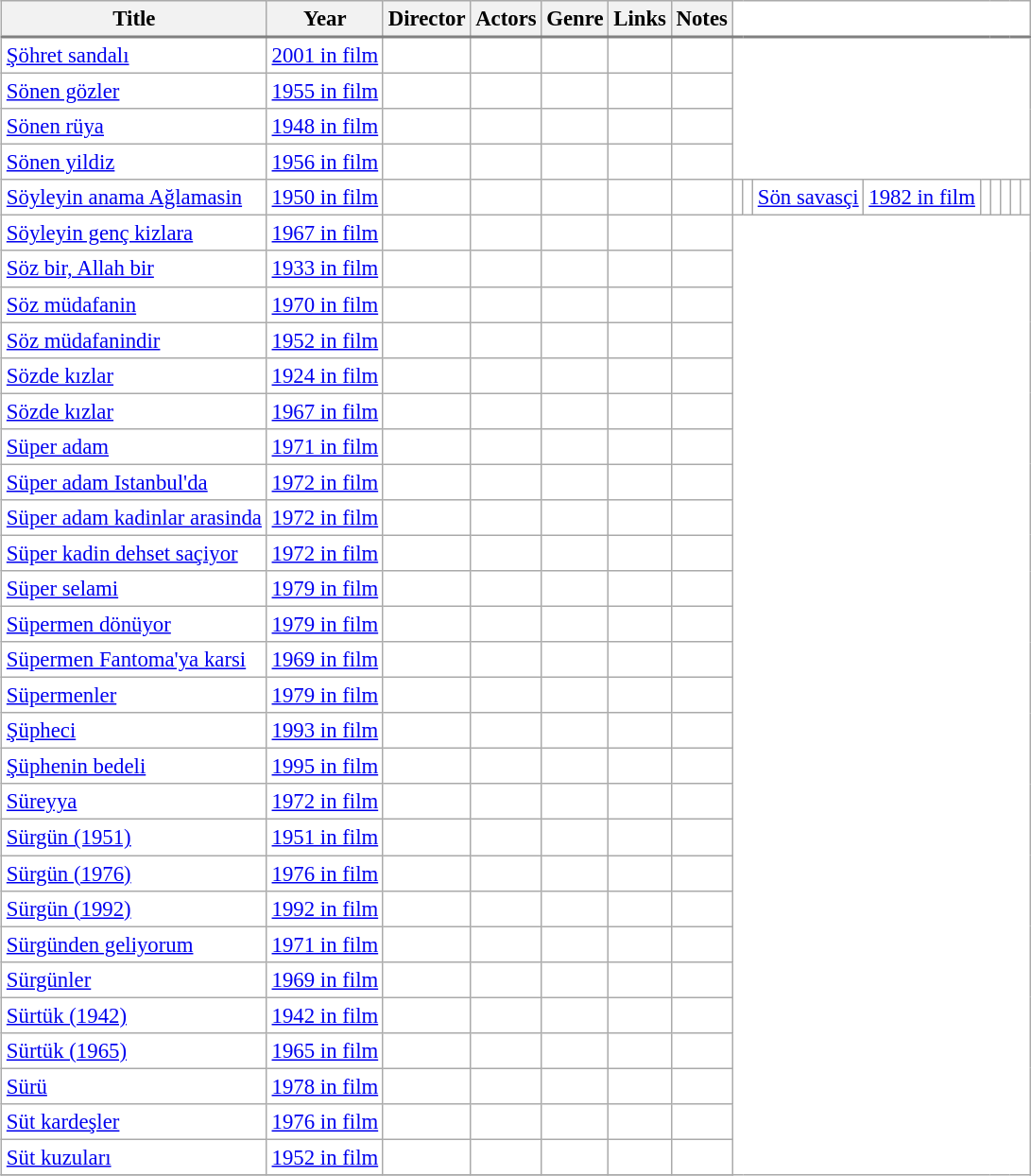<table class="sortable wikitable" align=left border=1 cellpadding=6 cellspacing=0 style="margin: 0 0 0 1em; background: #ffffff; border: 1px #aaaaaa solid; border-collapse: collapse; text-align:left; font-size: 95%;">
<tr style="text-align:center; background: #efefef; border-bottom:2px solid gray;">
<th>Title</th>
<th>Year</th>
<th>Director</th>
<th>Actors</th>
<th>Genre</th>
<th>Links</th>
<th>Notes</th>
</tr>
<tr>
<td><a href='#'>Şöhret sandalı</a></td>
<td><a href='#'>2001 in film</a></td>
<td></td>
<td></td>
<td></td>
<td></td>
<td></td>
</tr>
<tr>
<td><a href='#'>Sönen gözler</a></td>
<td><a href='#'>1955 in film</a></td>
<td></td>
<td></td>
<td></td>
<td></td>
<td></td>
</tr>
<tr>
<td><a href='#'>Sönen rüya</a></td>
<td><a href='#'>1948 in film</a></td>
<td></td>
<td></td>
<td></td>
<td></td>
<td></td>
</tr>
<tr>
<td><a href='#'>Sönen yildiz</a></td>
<td><a href='#'>1956 in film</a></td>
<td></td>
<td></td>
<td></td>
<td></td>
<td></td>
</tr>
<tr>
<td><a href='#'>Söyleyin anama Ağlamasin</a></td>
<td><a href='#'>1950 in film</a></td>
<td></td>
<td></td>
<td></td>
<td></td>
<td></td>
<td></td>
<td></td>
<td><a href='#'>Sön savasçi</a></td>
<td><a href='#'>1982 in film</a></td>
<td></td>
<td></td>
<td></td>
<td></td>
<td></td>
</tr>
<tr>
<td><a href='#'>Söyleyin genç kizlara</a></td>
<td><a href='#'>1967 in film</a></td>
<td></td>
<td></td>
<td></td>
<td></td>
<td></td>
</tr>
<tr>
<td><a href='#'>Söz bir, Allah bir</a></td>
<td><a href='#'>1933 in film</a></td>
<td></td>
<td></td>
<td></td>
<td></td>
<td></td>
</tr>
<tr>
<td><a href='#'>Söz müdafanin</a></td>
<td><a href='#'>1970 in film</a></td>
<td></td>
<td></td>
<td></td>
<td></td>
<td></td>
</tr>
<tr>
<td><a href='#'>Söz müdafanindir</a></td>
<td><a href='#'>1952 in film</a></td>
<td></td>
<td></td>
<td></td>
<td></td>
<td></td>
</tr>
<tr>
<td><a href='#'>Sözde kızlar</a></td>
<td><a href='#'>1924 in film</a></td>
<td></td>
<td></td>
<td></td>
<td></td>
<td></td>
</tr>
<tr>
<td><a href='#'>Sözde kızlar</a></td>
<td><a href='#'>1967 in film</a></td>
<td></td>
<td></td>
<td></td>
<td></td>
<td></td>
</tr>
<tr>
<td><a href='#'>Süper adam</a></td>
<td><a href='#'>1971 in film</a></td>
<td></td>
<td></td>
<td></td>
<td></td>
<td></td>
</tr>
<tr>
<td><a href='#'>Süper adam Istanbul'da</a></td>
<td><a href='#'>1972 in film</a></td>
<td></td>
<td></td>
<td></td>
<td></td>
<td></td>
</tr>
<tr>
<td><a href='#'>Süper adam kadinlar arasinda</a></td>
<td><a href='#'>1972 in film</a></td>
<td></td>
<td></td>
<td></td>
<td></td>
<td></td>
</tr>
<tr>
<td><a href='#'>Süper kadin dehset saçiyor</a></td>
<td><a href='#'>1972 in film</a></td>
<td></td>
<td></td>
<td></td>
<td></td>
<td></td>
</tr>
<tr>
<td><a href='#'>Süper selami</a></td>
<td><a href='#'>1979 in film</a></td>
<td></td>
<td></td>
<td></td>
<td></td>
<td></td>
</tr>
<tr>
<td><a href='#'>Süpermen dönüyor</a></td>
<td><a href='#'>1979 in film</a></td>
<td></td>
<td></td>
<td></td>
<td></td>
<td></td>
</tr>
<tr>
<td><a href='#'>Süpermen Fantoma'ya karsi</a></td>
<td><a href='#'>1969 in film</a></td>
<td></td>
<td></td>
<td></td>
<td></td>
<td></td>
</tr>
<tr>
<td><a href='#'>Süpermenler</a></td>
<td><a href='#'>1979 in film</a></td>
<td></td>
<td></td>
<td></td>
<td></td>
<td></td>
</tr>
<tr>
<td><a href='#'>Şüpheci</a></td>
<td><a href='#'>1993 in film</a></td>
<td></td>
<td></td>
<td></td>
<td></td>
<td></td>
</tr>
<tr>
<td><a href='#'>Şüphenin bedeli</a></td>
<td><a href='#'>1995 in film</a></td>
<td></td>
<td></td>
<td></td>
<td></td>
<td></td>
</tr>
<tr>
<td><a href='#'>Süreyya</a></td>
<td><a href='#'>1972 in film</a></td>
<td></td>
<td></td>
<td></td>
<td></td>
<td></td>
</tr>
<tr>
<td><a href='#'>Sürgün (1951)</a></td>
<td><a href='#'>1951 in film</a></td>
<td></td>
<td></td>
<td></td>
<td></td>
<td></td>
</tr>
<tr>
<td><a href='#'>Sürgün (1976)</a></td>
<td><a href='#'>1976 in film</a></td>
<td></td>
<td></td>
<td></td>
<td></td>
<td></td>
</tr>
<tr>
<td><a href='#'>Sürgün (1992)</a></td>
<td><a href='#'>1992 in film</a></td>
<td></td>
<td></td>
<td></td>
<td></td>
<td></td>
</tr>
<tr>
<td><a href='#'>Sürgünden geliyorum</a></td>
<td><a href='#'>1971 in film</a></td>
<td></td>
<td></td>
<td></td>
<td></td>
<td></td>
</tr>
<tr>
<td><a href='#'>Sürgünler</a></td>
<td><a href='#'>1969 in film</a></td>
<td></td>
<td></td>
<td></td>
<td></td>
<td></td>
</tr>
<tr>
<td><a href='#'>Sürtük (1942)</a></td>
<td><a href='#'>1942 in film</a></td>
<td></td>
<td></td>
<td></td>
<td></td>
<td></td>
</tr>
<tr>
<td><a href='#'>Sürtük (1965)</a></td>
<td><a href='#'>1965 in film</a></td>
<td></td>
<td></td>
<td></td>
<td></td>
<td></td>
</tr>
<tr>
<td><a href='#'>Sürü</a></td>
<td><a href='#'>1978 in film</a></td>
<td></td>
<td></td>
<td></td>
<td></td>
<td></td>
</tr>
<tr>
<td><a href='#'>Süt kardeşler</a></td>
<td><a href='#'>1976 in film</a></td>
<td></td>
<td></td>
<td></td>
<td></td>
<td></td>
</tr>
<tr>
<td><a href='#'>Süt kuzuları</a></td>
<td><a href='#'>1952 in film</a></td>
<td></td>
<td></td>
<td></td>
<td></td>
<td></td>
</tr>
<tr>
</tr>
</table>
